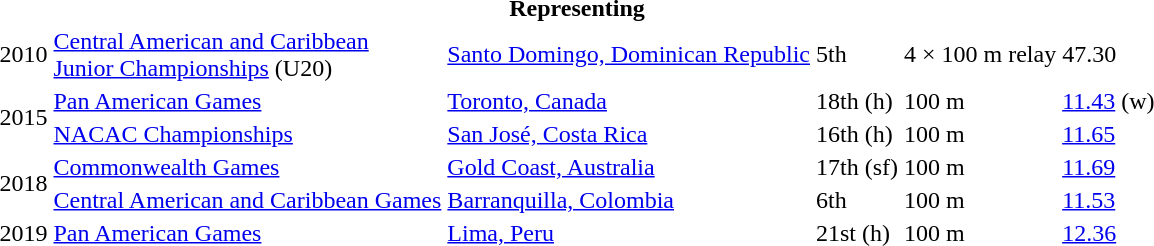<table>
<tr>
<th colspan="6">Representing </th>
</tr>
<tr>
<td>2010</td>
<td><a href='#'>Central American and Caribbean<br>Junior Championships</a> (U20)</td>
<td><a href='#'>Santo Domingo, Dominican Republic</a></td>
<td>5th</td>
<td>4 × 100 m relay</td>
<td>47.30</td>
</tr>
<tr>
<td rowspan=2>2015</td>
<td><a href='#'>Pan American Games</a></td>
<td><a href='#'>Toronto, Canada</a></td>
<td>18th (h)</td>
<td>100 m</td>
<td><a href='#'>11.43</a> (w)</td>
</tr>
<tr>
<td><a href='#'>NACAC Championships</a></td>
<td><a href='#'>San José, Costa Rica</a></td>
<td>16th (h)</td>
<td>100 m</td>
<td><a href='#'>11.65</a></td>
</tr>
<tr>
<td rowspan=2>2018</td>
<td><a href='#'>Commonwealth Games</a></td>
<td><a href='#'>Gold Coast, Australia</a></td>
<td>17th (sf)</td>
<td>100 m</td>
<td><a href='#'>11.69</a></td>
</tr>
<tr>
<td><a href='#'>Central American and Caribbean Games</a></td>
<td><a href='#'>Barranquilla, Colombia</a></td>
<td>6th</td>
<td>100 m</td>
<td><a href='#'>11.53</a></td>
</tr>
<tr>
<td>2019</td>
<td><a href='#'>Pan American Games</a></td>
<td><a href='#'>Lima, Peru</a></td>
<td>21st (h)</td>
<td>100 m</td>
<td><a href='#'>12.36</a></td>
</tr>
</table>
